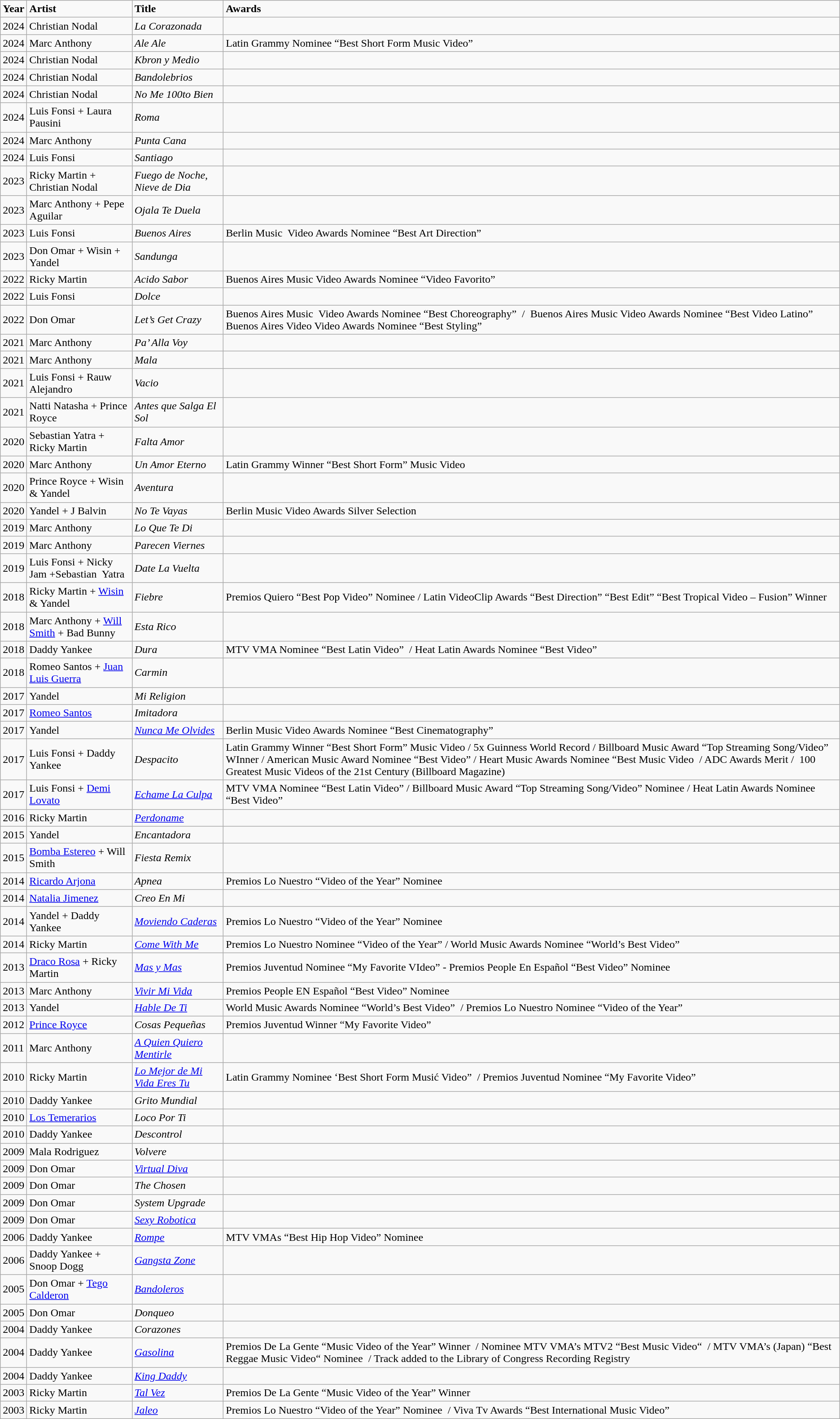<table class="wikitable">
<tr>
<td><strong>Year</strong></td>
<td><strong>Artist</strong></td>
<td><strong>Title</strong></td>
<td><strong>Awards</strong></td>
</tr>
<tr>
<td>2024</td>
<td>Christian Nodal</td>
<td><em>La Corazonada</em></td>
<td></td>
</tr>
<tr>
<td>2024</td>
<td>Marc Anthony</td>
<td><em>Ale Ale</em></td>
<td>Latin Grammy Nominee “Best Short Form Music Video”</td>
</tr>
<tr>
<td>2024</td>
<td>Christian Nodal</td>
<td><em>Kbron y Medio</em></td>
<td></td>
</tr>
<tr>
<td>2024</td>
<td>Christian Nodal</td>
<td><em>Bandolebrios</em></td>
<td></td>
</tr>
<tr>
<td>2024</td>
<td>Christian Nodal</td>
<td><em>No Me 100to Bien</em></td>
<td></td>
</tr>
<tr>
<td>2024</td>
<td>Luis Fonsi + Laura Pausini</td>
<td><em>Roma</em></td>
<td></td>
</tr>
<tr>
<td>2024</td>
<td>Marc Anthony</td>
<td><em>Punta Cana</em></td>
<td></td>
</tr>
<tr>
<td>2024</td>
<td>Luis Fonsi</td>
<td><em>Santiago</em></td>
<td></td>
</tr>
<tr>
<td>2023</td>
<td>Ricky Martin + Christian Nodal</td>
<td><em>Fuego de Noche, Nieve de Dia</em></td>
<td></td>
</tr>
<tr>
<td>2023</td>
<td>Marc Anthony + Pepe Aguilar</td>
<td><em>Ojala Te Duela</em></td>
<td></td>
</tr>
<tr>
<td>2023</td>
<td>Luis Fonsi</td>
<td><em>Buenos Aires</em></td>
<td>Berlin Music  Video Awards Nominee “Best Art Direction”</td>
</tr>
<tr>
<td>2023</td>
<td>Don Omar + Wisin + Yandel</td>
<td><em>Sandunga</em></td>
<td></td>
</tr>
<tr>
<td>2022</td>
<td>Ricky Martin</td>
<td><em>Acido Sabor</em></td>
<td>Buenos Aires Music Video Awards Nominee “Video Favorito”</td>
</tr>
<tr>
<td>2022</td>
<td>Luis Fonsi</td>
<td><em>Dolce</em></td>
<td></td>
</tr>
<tr>
<td>2022</td>
<td>Don Omar</td>
<td><em>Let’s Get Crazy</em></td>
<td>Buenos Aires Music  Video Awards Nominee “Best Choreography”  /  Buenos Aires Music Video Awards Nominee “Best Video Latino”   Buenos Aires Video Video Awards Nominee “Best Styling”</td>
</tr>
<tr>
<td>2021</td>
<td>Marc Anthony</td>
<td><em>Pa’ Alla Voy</em></td>
<td></td>
</tr>
<tr>
<td>2021</td>
<td>Marc Anthony</td>
<td><em>Mala</em></td>
<td></td>
</tr>
<tr>
<td>2021</td>
<td>Luis Fonsi + Rauw Alejandro</td>
<td><em>Vacio</em></td>
<td></td>
</tr>
<tr>
<td>2021</td>
<td>Natti Natasha + Prince Royce</td>
<td><em>Antes que Salga El Sol</em></td>
<td></td>
</tr>
<tr>
<td>2020</td>
<td>Sebastian Yatra + Ricky Martin</td>
<td><em>Falta Amor</em></td>
<td></td>
</tr>
<tr>
<td>2020</td>
<td>Marc Anthony</td>
<td><em>Un Amor Eterno</em></td>
<td>Latin Grammy Winner “Best Short Form” Music Video</td>
</tr>
<tr>
<td>2020</td>
<td>Prince Royce + Wisin & Yandel</td>
<td><em>Aventura</em></td>
<td></td>
</tr>
<tr>
<td>2020</td>
<td>Yandel + J Balvin</td>
<td><em>No Te Vayas</em></td>
<td>Berlin Music Video Awards Silver Selection</td>
</tr>
<tr>
<td>2019</td>
<td>Marc Anthony</td>
<td><em>Lo Que Te Di</em></td>
<td></td>
</tr>
<tr>
<td>2019</td>
<td>Marc Anthony</td>
<td><em>Parecen Viernes</em></td>
<td></td>
</tr>
<tr>
<td>2019</td>
<td>Luis Fonsi + Nicky Jam +Sebastian  Yatra</td>
<td><em>Date La Vuelta</em></td>
<td></td>
</tr>
<tr>
<td>2018</td>
<td>Ricky Martin + <a href='#'>Wisin</a> & Yandel</td>
<td><em>Fiebre</em></td>
<td>Premios Quiero “Best Pop Video” Nominee / Latin VideoClip Awards “Best Direction” “Best Edit” “Best Tropical Video – Fusion” Winner</td>
</tr>
<tr>
<td>2018</td>
<td>Marc Anthony + <a href='#'>Will Smith</a> + Bad Bunny</td>
<td><em>Esta Rico</em></td>
<td></td>
</tr>
<tr>
<td>2018</td>
<td>Daddy Yankee</td>
<td><em>Dura</em></td>
<td>MTV VMA Nominee “Best Latin Video”  / Heat Latin Awards Nominee “Best Video”</td>
</tr>
<tr>
<td>2018</td>
<td>Romeo Santos + <a href='#'>Juan Luis Guerra</a></td>
<td><em>Carmin</em></td>
<td></td>
</tr>
<tr>
<td>2017</td>
<td>Yandel</td>
<td><em>Mi Religion</em></td>
<td></td>
</tr>
<tr>
<td>2017</td>
<td><a href='#'>Romeo Santos</a></td>
<td><em>Imitadora</em></td>
<td></td>
</tr>
<tr>
<td>2017</td>
<td>Yandel</td>
<td><em><a href='#'>Nunca Me Olvides</a></em></td>
<td>Berlin Music Video Awards Nominee “Best Cinematography”</td>
</tr>
<tr>
<td>2017</td>
<td>Luis Fonsi + Daddy Yankee</td>
<td><em>Despacito</em></td>
<td>Latin Grammy Winner “Best Short Form” Music Video / 5x Guinness World Record / Billboard Music Award “Top Streaming Song/Video” WInner / American Music Award Nominee “Best Video” / Heart Music Awards Nominee “Best Music Video  / ADC Awards Merit /  100 Greatest Music Videos of the 21st Century (Billboard Magazine)</td>
</tr>
<tr>
<td>2017</td>
<td>Luis Fonsi + <a href='#'>Demi Lovato</a></td>
<td><em><a href='#'>Echame La Culpa</a></em></td>
<td>MTV VMA Nominee “Best Latin Video” / Billboard Music Award “Top Streaming Song/Video” Nominee / Heat Latin Awards Nominee “Best Video”</td>
</tr>
<tr>
<td>2016</td>
<td>Ricky Martin</td>
<td><em><a href='#'>Perdoname</a></em></td>
<td></td>
</tr>
<tr>
<td>2015</td>
<td>Yandel</td>
<td><em>Encantadora</em></td>
<td></td>
</tr>
<tr>
<td>2015</td>
<td><a href='#'>Bomba Estereo</a> + Will Smith</td>
<td><em>Fiesta Remix</em></td>
<td></td>
</tr>
<tr>
<td>2014</td>
<td><a href='#'>Ricardo Arjona</a></td>
<td><em>Apnea</em></td>
<td>Premios Lo Nuestro “Video of the Year” Nominee</td>
</tr>
<tr>
<td>2014</td>
<td><a href='#'>Natalia Jimenez</a></td>
<td><em>Creo En Mi</em></td>
<td></td>
</tr>
<tr>
<td>2014</td>
<td>Yandel + Daddy Yankee</td>
<td><em><a href='#'>Moviendo Caderas</a></em></td>
<td>Premios Lo Nuestro “Video of the Year” Nominee</td>
</tr>
<tr>
<td>2014</td>
<td>Ricky Martin</td>
<td><em><a href='#'>Come With Me</a></em></td>
<td>Premios Lo Nuestro Nominee “Video of the Year” / World Music Awards Nominee “World’s Best Video”</td>
</tr>
<tr>
<td>2013</td>
<td><a href='#'>Draco Rosa</a> + Ricky Martin</td>
<td><em><a href='#'>Mas y Mas</a></em></td>
<td>Premios Juventud Nominee “My Favorite VIdeo” - Premios People En Español “Best Video” Nominee</td>
</tr>
<tr>
<td>2013</td>
<td>Marc Anthony</td>
<td><em><a href='#'>Vivir Mi Vida</a></em></td>
<td>Premios People EN Español “Best Video” Nominee</td>
</tr>
<tr>
<td>2013</td>
<td>Yandel</td>
<td><em><a href='#'>Hable De Ti</a></em></td>
<td>World Music Awards Nominee “World’s Best Video”  / Premios Lo Nuestro Nominee “Video of the Year”</td>
</tr>
<tr>
<td>2012</td>
<td><a href='#'>Prince Royce</a></td>
<td><em>Cosas Pequeñas</em></td>
<td>Premios Juventud Winner “My Favorite Video”</td>
</tr>
<tr>
<td>2011</td>
<td>Marc Anthony</td>
<td><em><a href='#'>A Quien Quiero Mentirle</a></em></td>
<td></td>
</tr>
<tr>
<td>2010</td>
<td>Ricky Martin</td>
<td><em><a href='#'>Lo Mejor de Mi Vida Eres Tu</a></em></td>
<td>Latin Grammy Nominee ‘Best Short Form Musić Video”  / Premios Juventud Nominee “My Favorite Video”</td>
</tr>
<tr>
<td>2010</td>
<td>Daddy Yankee</td>
<td><em>Grito Mundial</em></td>
<td></td>
</tr>
<tr>
<td>2010</td>
<td><a href='#'>Los Temerarios</a></td>
<td><em>Loco Por Ti</em></td>
<td></td>
</tr>
<tr>
<td>2010</td>
<td>Daddy Yankee</td>
<td><em>Descontrol</em></td>
<td></td>
</tr>
<tr>
<td>2009</td>
<td>Mala Rodriguez</td>
<td><em>Volvere</em></td>
<td></td>
</tr>
<tr>
<td>2009</td>
<td>Don Omar</td>
<td><em><a href='#'>Virtual Diva</a></em></td>
<td></td>
</tr>
<tr>
<td>2009</td>
<td>Don Omar</td>
<td><em>The Chosen</em></td>
<td></td>
</tr>
<tr>
<td>2009</td>
<td>Don Omar</td>
<td><em>System Upgrade</em></td>
<td></td>
</tr>
<tr>
<td>2009</td>
<td>Don Omar</td>
<td><em><a href='#'>Sexy Robotica</a></em></td>
<td></td>
</tr>
<tr>
<td>2006</td>
<td>Daddy Yankee</td>
<td><em><a href='#'>Rompe</a></em></td>
<td>MTV VMAs “Best Hip Hop Video” Nominee</td>
</tr>
<tr>
<td>2006</td>
<td>Daddy Yankee + Snoop Dogg</td>
<td><em><a href='#'>Gangsta Zone</a></em></td>
<td></td>
</tr>
<tr>
<td>2005</td>
<td>Don Omar + <a href='#'>Tego Calderon</a></td>
<td><em><a href='#'>Bandoleros</a></em></td>
<td></td>
</tr>
<tr>
<td>2005</td>
<td>Don Omar</td>
<td><em>Donqueo</em></td>
<td></td>
</tr>
<tr>
<td>2004</td>
<td>Daddy Yankee</td>
<td><em>Corazones</em></td>
<td></td>
</tr>
<tr>
<td>2004</td>
<td>Daddy Yankee</td>
<td><em><a href='#'>Gasolina</a></em></td>
<td>Premios De La Gente “Music Video of the Year” Winner  / Nominee MTV VMA’s MTV2 “Best Music Video“  / MTV VMA’s (Japan) “Best Reggae Music Video“ Nominee  / Track added to the Library of Congress Recording Registry</td>
</tr>
<tr>
<td>2004</td>
<td>Daddy Yankee</td>
<td><em><a href='#'>King Daddy</a></em></td>
<td></td>
</tr>
<tr>
<td>2003</td>
<td>Ricky Martin</td>
<td><em><a href='#'>Tal Vez</a></em></td>
<td>Premios De La Gente “Music Video of the Year” Winner</td>
</tr>
<tr>
<td>2003</td>
<td>Ricky Martin</td>
<td><em><a href='#'>Jaleo</a></em></td>
<td>Premios Lo Nuestro “Video of the Year” Nominee  / Viva Tv Awards “Best International Music Video”</td>
</tr>
</table>
